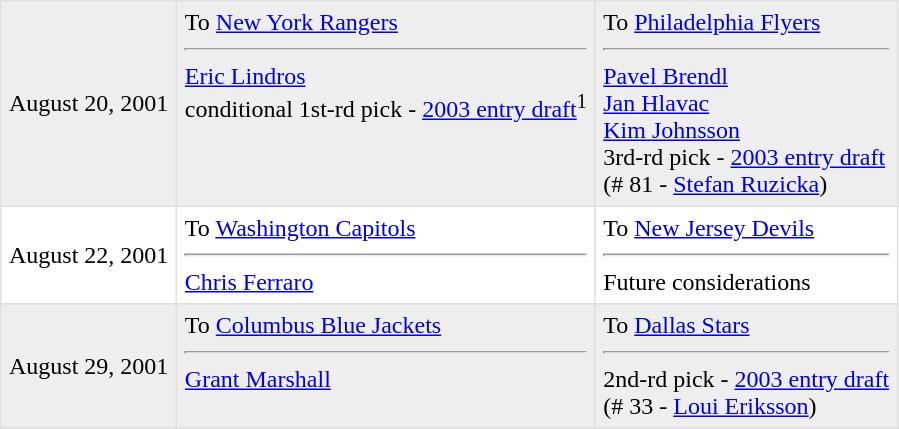<table border=1 style="border-collapse:collapse" bordercolor="#DFDFDF"  cellpadding="5">
<tr bgcolor="#eeeeee">
<td>August 20, 2001</td>
<td valign="top">To <a href='#'>New York Rangers</a> <hr><a href='#'>Eric Lindros</a><br>conditional 1st-rd pick - <a href='#'>2003 entry draft</a><sup>1</sup></td>
<td valign="top">To <a href='#'>Philadelphia Flyers</a> <hr><a href='#'>Pavel Brendl</a><br><a href='#'>Jan Hlavac</a><br><a href='#'>Kim Johnsson</a><br>3rd-rd pick - <a href='#'>2003 entry draft</a><br>(# 81 - <a href='#'>Stefan Ruzicka</a>)</td>
</tr>
<tr>
<td>August 22, 2001</td>
<td valign="top">To <a href='#'>Washington Capitols</a> <hr><a href='#'>Chris Ferraro</a></td>
<td valign="top">To <a href='#'>New Jersey Devils</a> <hr>Future considerations</td>
</tr>
<tr>
</tr>
<tr bgcolor="#eeeeee">
<td>August 29, 2001</td>
<td valign="top">To <a href='#'>Columbus Blue Jackets</a> <hr><a href='#'>Grant Marshall</a></td>
<td valign="top">To <a href='#'>Dallas Stars</a> <hr>2nd-rd pick - <a href='#'>2003 entry draft</a><br>(# 33 - <a href='#'>Loui Eriksson</a>)</td>
</tr>
<tr>
</tr>
</table>
